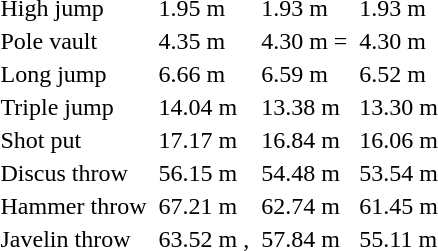<table>
<tr>
<td>High jump<br></td>
<td></td>
<td>1.95 m</td>
<td></td>
<td>1.93 m </td>
<td></td>
<td>1.93 m</td>
</tr>
<tr>
<td>Pole vault<br></td>
<td></td>
<td>4.35 m</td>
<td></td>
<td>4.30 m =</td>
<td></td>
<td>4.30 m </td>
</tr>
<tr>
<td>Long jump<br></td>
<td></td>
<td>6.66 m </td>
<td></td>
<td>6.59 m</td>
<td></td>
<td>6.52 m </td>
</tr>
<tr>
<td>Triple jump<br></td>
<td></td>
<td>14.04 m </td>
<td></td>
<td>13.38 m</td>
<td></td>
<td>13.30 m </td>
</tr>
<tr>
<td>Shot put<br></td>
<td></td>
<td>17.17 m</td>
<td></td>
<td>16.84 m</td>
<td></td>
<td>16.06 m </td>
</tr>
<tr>
<td>Discus throw<br></td>
<td></td>
<td>56.15 m</td>
<td></td>
<td>54.48 m</td>
<td></td>
<td>53.54 m </td>
</tr>
<tr>
<td>Hammer throw<br></td>
<td></td>
<td>67.21 m</td>
<td></td>
<td>62.74 m</td>
<td></td>
<td>61.45 m </td>
</tr>
<tr>
<td>Javelin throw<br></td>
<td></td>
<td>63.52 m , </td>
<td></td>
<td>57.84 m </td>
<td></td>
<td>55.11 m</td>
</tr>
</table>
